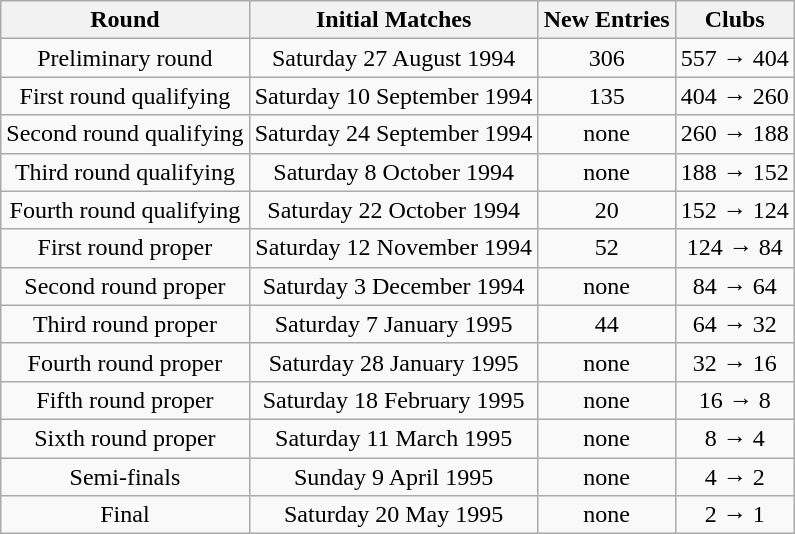<table class="wikitable" style="text-align: center;">
<tr>
<th>Round</th>
<th>Initial Matches</th>
<th>New Entries</th>
<th>Clubs</th>
</tr>
<tr>
<td>Preliminary round</td>
<td>Saturday 27 August 1994</td>
<td>306</td>
<td>557 → 404</td>
</tr>
<tr>
<td>First round qualifying</td>
<td>Saturday 10 September 1994</td>
<td>135</td>
<td>404 → 260</td>
</tr>
<tr>
<td>Second round qualifying</td>
<td>Saturday 24 September 1994</td>
<td>none</td>
<td>260 → 188</td>
</tr>
<tr>
<td>Third round qualifying</td>
<td>Saturday 8 October 1994</td>
<td>none</td>
<td>188 → 152</td>
</tr>
<tr>
<td>Fourth round qualifying</td>
<td>Saturday 22 October 1994</td>
<td>20</td>
<td>152 → 124</td>
</tr>
<tr>
<td>First round proper</td>
<td>Saturday 12 November 1994</td>
<td>52</td>
<td>124 → 84</td>
</tr>
<tr>
<td>Second round proper</td>
<td>Saturday 3 December 1994</td>
<td>none</td>
<td>84 → 64</td>
</tr>
<tr>
<td>Third round proper</td>
<td>Saturday 7 January 1995</td>
<td>44</td>
<td>64 → 32</td>
</tr>
<tr>
<td>Fourth round proper</td>
<td>Saturday 28 January 1995</td>
<td>none</td>
<td>32 → 16</td>
</tr>
<tr>
<td>Fifth round proper</td>
<td>Saturday 18 February 1995</td>
<td>none</td>
<td>16 → 8</td>
</tr>
<tr>
<td>Sixth round proper</td>
<td>Saturday 11 March 1995</td>
<td>none</td>
<td>8 → 4</td>
</tr>
<tr>
<td>Semi-finals</td>
<td>Sunday 9 April 1995</td>
<td>none</td>
<td>4 → 2</td>
</tr>
<tr>
<td>Final</td>
<td>Saturday 20 May 1995</td>
<td>none</td>
<td>2 → 1</td>
</tr>
</table>
